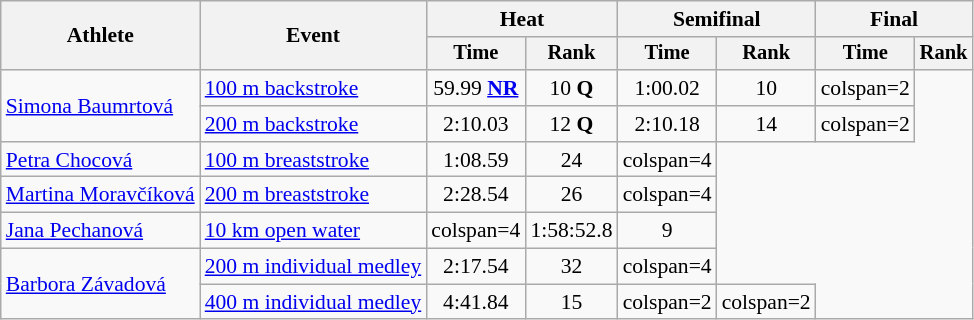<table class=wikitable style="font-size:90%">
<tr>
<th rowspan="2">Athlete</th>
<th rowspan="2">Event</th>
<th colspan="2">Heat</th>
<th colspan="2">Semifinal</th>
<th colspan="2">Final</th>
</tr>
<tr style="font-size:95%">
<th>Time</th>
<th>Rank</th>
<th>Time</th>
<th>Rank</th>
<th>Time</th>
<th>Rank</th>
</tr>
<tr align=center>
<td align=left rowspan=2><a href='#'>Simona Baumrtová</a></td>
<td align=left><a href='#'>100 m backstroke</a></td>
<td>59.99 <strong><a href='#'>NR</a></strong></td>
<td>10 <strong>Q</strong></td>
<td>1:00.02</td>
<td>10</td>
<td>colspan=2 </td>
</tr>
<tr align=center>
<td align=left><a href='#'>200 m backstroke</a></td>
<td>2:10.03</td>
<td>12 <strong>Q</strong></td>
<td>2:10.18</td>
<td>14</td>
<td>colspan=2 </td>
</tr>
<tr align=center>
<td align=left><a href='#'>Petra Chocová</a></td>
<td align=left><a href='#'>100 m breaststroke</a></td>
<td>1:08.59</td>
<td>24</td>
<td>colspan=4 </td>
</tr>
<tr align=center>
<td align=left><a href='#'>Martina Moravčíková</a></td>
<td align=left><a href='#'>200 m breaststroke</a></td>
<td>2:28.54</td>
<td>26</td>
<td>colspan=4 </td>
</tr>
<tr align=center>
<td align=left><a href='#'>Jana Pechanová</a></td>
<td align=left><a href='#'>10 km open water</a></td>
<td>colspan=4 </td>
<td>1:58:52.8</td>
<td>9</td>
</tr>
<tr align=center>
<td align=left rowspan=2><a href='#'>Barbora Závadová</a></td>
<td align=left><a href='#'>200 m individual medley</a></td>
<td>2:17.54</td>
<td>32</td>
<td>colspan=4 </td>
</tr>
<tr align=center>
<td align=left><a href='#'>400 m individual medley</a></td>
<td>4:41.84</td>
<td>15</td>
<td>colspan=2 </td>
<td>colspan=2 </td>
</tr>
</table>
